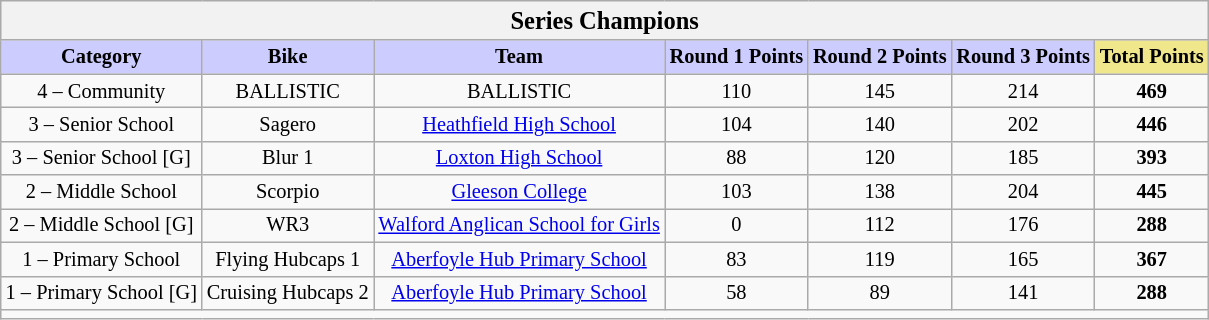<table class="wikitable collapsible collapsed" style="font-size: 85%; text-align:center">
<tr>
<th colspan="7" width="500"><big>Series Champions</big></th>
</tr>
<tr>
<th style="background:#ccf">Category</th>
<th style="background:#ccf">Bike</th>
<th style="background:#ccf">Team</th>
<th style="background:#ccf">Round 1 Points</th>
<th style="background:#ccf">Round 2 Points</th>
<th style="background:#ccf">Round 3 Points</th>
<th style="background:#f0e68c">Total Points</th>
</tr>
<tr>
<td>4 – Community</td>
<td>BALLISTIC</td>
<td> BALLISTIC</td>
<td>110</td>
<td>145</td>
<td>214</td>
<td><strong>469</strong></td>
</tr>
<tr>
<td>3 – Senior School</td>
<td>Sagero</td>
<td> <a href='#'>Heathfield High School</a></td>
<td>104</td>
<td>140</td>
<td>202</td>
<td><strong>446</strong></td>
</tr>
<tr>
<td>3 – Senior School [G]</td>
<td>Blur 1</td>
<td> <a href='#'>Loxton High School</a></td>
<td>88</td>
<td>120</td>
<td>185</td>
<td><strong>393</strong></td>
</tr>
<tr>
<td>2 – Middle School</td>
<td>Scorpio</td>
<td> <a href='#'>Gleeson College</a></td>
<td>103</td>
<td>138</td>
<td>204</td>
<td><strong>445</strong></td>
</tr>
<tr>
<td>2 – Middle School [G]</td>
<td>WR3</td>
<td> <a href='#'>Walford Anglican School for Girls</a></td>
<td>0</td>
<td>112</td>
<td>176</td>
<td><strong>288</strong></td>
</tr>
<tr>
<td>1 – Primary School</td>
<td>Flying Hubcaps 1</td>
<td> <a href='#'>Aberfoyle Hub Primary School</a></td>
<td>83</td>
<td>119</td>
<td>165</td>
<td><strong>367</strong></td>
</tr>
<tr>
<td>1 – Primary School [G]</td>
<td>Cruising Hubcaps 2</td>
<td> <a href='#'>Aberfoyle Hub Primary School</a></td>
<td>58</td>
<td>89</td>
<td>141</td>
<td><strong>288</strong></td>
</tr>
<tr>
<td colspan="7"></td>
</tr>
</table>
